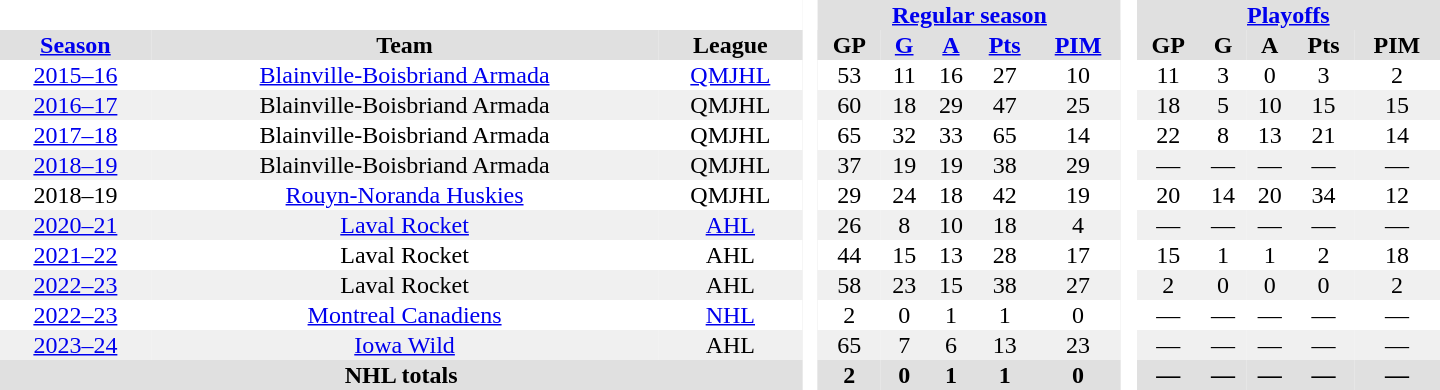<table border="0" cellpadding="1" cellspacing="0" style="text-align:center; width:60em;">
<tr bgcolor="#e0e0e0">
<th colspan="3" bgcolor="#ffffff"> </th>
<th rowspan="100" bgcolor="#ffffff"> </th>
<th colspan="5"><a href='#'>Regular season</a></th>
<th rowspan="100" bgcolor="#ffffff"> </th>
<th colspan="5"><a href='#'>Playoffs</a></th>
</tr>
<tr bgcolor="#e0e0e0">
<th><a href='#'>Season</a></th>
<th>Team</th>
<th>League</th>
<th>GP</th>
<th><a href='#'>G</a></th>
<th><a href='#'>A</a></th>
<th><a href='#'>Pts</a></th>
<th><a href='#'>PIM</a></th>
<th>GP</th>
<th>G</th>
<th>A</th>
<th>Pts</th>
<th>PIM</th>
</tr>
<tr>
<td><a href='#'>2015–16</a></td>
<td><a href='#'>Blainville-Boisbriand Armada</a></td>
<td><a href='#'>QMJHL</a></td>
<td>53</td>
<td>11</td>
<td>16</td>
<td>27</td>
<td>10</td>
<td>11</td>
<td>3</td>
<td>0</td>
<td>3</td>
<td>2</td>
</tr>
<tr bgcolor="#f0f0f0">
<td><a href='#'>2016–17</a></td>
<td>Blainville-Boisbriand Armada</td>
<td>QMJHL</td>
<td>60</td>
<td>18</td>
<td>29</td>
<td>47</td>
<td>25</td>
<td>18</td>
<td>5</td>
<td>10</td>
<td>15</td>
<td>15</td>
</tr>
<tr>
<td><a href='#'>2017–18</a></td>
<td>Blainville-Boisbriand Armada</td>
<td>QMJHL</td>
<td>65</td>
<td>32</td>
<td>33</td>
<td>65</td>
<td>14</td>
<td>22</td>
<td>8</td>
<td>13</td>
<td>21</td>
<td>14</td>
</tr>
<tr bgcolor="#f0f0f0">
<td><a href='#'>2018–19</a></td>
<td>Blainville-Boisbriand Armada</td>
<td>QMJHL</td>
<td>37</td>
<td>19</td>
<td>19</td>
<td>38</td>
<td>29</td>
<td>—</td>
<td>—</td>
<td>—</td>
<td>—</td>
<td>—</td>
</tr>
<tr>
<td>2018–19</td>
<td><a href='#'>Rouyn-Noranda Huskies</a></td>
<td>QMJHL</td>
<td>29</td>
<td>24</td>
<td>18</td>
<td>42</td>
<td>19</td>
<td>20</td>
<td>14</td>
<td>20</td>
<td>34</td>
<td>12</td>
</tr>
<tr bgcolor="#f0f0f0">
<td><a href='#'>2020–21</a></td>
<td><a href='#'>Laval Rocket</a></td>
<td><a href='#'>AHL</a></td>
<td>26</td>
<td>8</td>
<td>10</td>
<td>18</td>
<td>4</td>
<td>—</td>
<td>—</td>
<td>—</td>
<td>—</td>
<td>—</td>
</tr>
<tr>
<td><a href='#'>2021–22</a></td>
<td>Laval Rocket</td>
<td>AHL</td>
<td>44</td>
<td>15</td>
<td>13</td>
<td>28</td>
<td>17</td>
<td>15</td>
<td>1</td>
<td>1</td>
<td>2</td>
<td>18</td>
</tr>
<tr bgcolor="#f0f0f0">
<td><a href='#'>2022–23</a></td>
<td>Laval Rocket</td>
<td>AHL</td>
<td>58</td>
<td>23</td>
<td>15</td>
<td>38</td>
<td>27</td>
<td>2</td>
<td>0</td>
<td>0</td>
<td>0</td>
<td>2</td>
</tr>
<tr>
<td><a href='#'>2022–23</a></td>
<td><a href='#'>Montreal Canadiens</a></td>
<td><a href='#'>NHL</a></td>
<td>2</td>
<td>0</td>
<td>1</td>
<td>1</td>
<td>0</td>
<td>—</td>
<td>—</td>
<td>—</td>
<td>—</td>
<td>—</td>
</tr>
<tr bgcolor="#f0f0f0">
<td><a href='#'>2023–24</a></td>
<td><a href='#'>Iowa Wild</a></td>
<td>AHL</td>
<td>65</td>
<td>7</td>
<td>6</td>
<td>13</td>
<td>23</td>
<td>—</td>
<td>—</td>
<td>—</td>
<td>—</td>
<td>—</td>
</tr>
<tr bgcolor="#e0e0e0">
<th colspan="3">NHL totals</th>
<th>2</th>
<th>0</th>
<th>1</th>
<th>1</th>
<th>0</th>
<th>—</th>
<th>—</th>
<th>—</th>
<th>—</th>
<th>—</th>
</tr>
</table>
